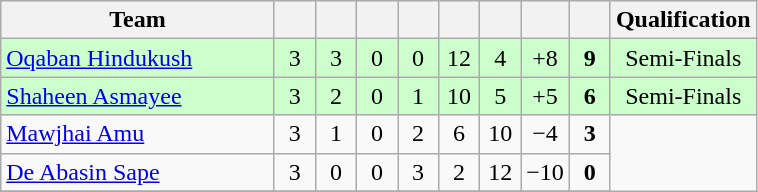<table class="wikitable" style="text-align:center">
<tr>
<th width="175">Team</th>
<th width="20"></th>
<th width="20"></th>
<th width="20"></th>
<th width="20"></th>
<th width="20"></th>
<th width="20"></th>
<th width="20"></th>
<th width="20"></th>
<th width="20">Qualification</th>
</tr>
<tr bgcolor="#ccffcc">
<td align=left><a href='#'>Oqaban Hindukush</a></td>
<td>3</td>
<td>3</td>
<td>0</td>
<td>0</td>
<td>12</td>
<td>4</td>
<td>+8</td>
<td><strong>9</strong></td>
<td>Semi-Finals</td>
</tr>
<tr bgcolor="#ccffcc">
<td align=left><a href='#'>Shaheen Asmayee</a></td>
<td>3</td>
<td>2</td>
<td>0</td>
<td>1</td>
<td>10</td>
<td>5</td>
<td>+5</td>
<td><strong>6</strong></td>
<td>Semi-Finals</td>
</tr>
<tr>
<td align=left><a href='#'>Mawjhai Amu</a></td>
<td>3</td>
<td>1</td>
<td>0</td>
<td>2</td>
<td>6</td>
<td>10</td>
<td>−4</td>
<td><strong>3</strong></td>
</tr>
<tr>
<td align=left><a href='#'>De Abasin Sape</a></td>
<td>3</td>
<td>0</td>
<td>0</td>
<td>3</td>
<td>2</td>
<td>12</td>
<td>−10</td>
<td><strong>0</strong></td>
</tr>
<tr>
</tr>
</table>
